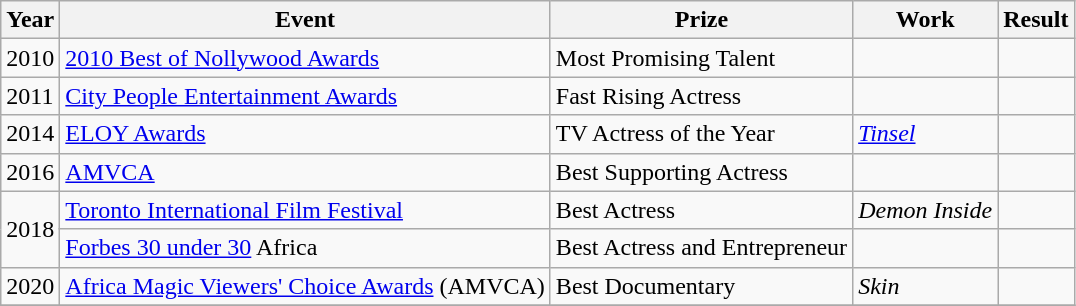<table class="wikitable">
<tr>
<th>Year</th>
<th>Event</th>
<th>Prize</th>
<th>Work</th>
<th>Result</th>
</tr>
<tr>
<td>2010</td>
<td><a href='#'>2010 Best of Nollywood Awards</a></td>
<td>Most Promising Talent</td>
<td></td>
<td></td>
</tr>
<tr>
<td>2011</td>
<td><a href='#'>City People Entertainment Awards</a></td>
<td>Fast Rising Actress</td>
<td></td>
<td></td>
</tr>
<tr>
<td>2014</td>
<td><a href='#'>ELOY Awards</a></td>
<td>TV Actress of the Year</td>
<td><em><a href='#'>Tinsel</a></em></td>
<td></td>
</tr>
<tr>
<td>2016</td>
<td><a href='#'>AMVCA</a></td>
<td>Best Supporting Actress</td>
<td></td>
<td></td>
</tr>
<tr>
<td rowspan=2>2018</td>
<td><a href='#'>Toronto International Film Festival</a></td>
<td>Best Actress</td>
<td><em>Demon Inside</em></td>
<td></td>
</tr>
<tr>
<td><a href='#'>Forbes 30 under 30</a> Africa</td>
<td>Best Actress and Entrepreneur</td>
<td></td>
<td></td>
</tr>
<tr>
<td>2020</td>
<td><a href='#'>Africa Magic Viewers' Choice Awards</a> (AMVCA)</td>
<td>Best Documentary</td>
<td><em>Skin</em></td>
<td></td>
</tr>
<tr>
</tr>
</table>
